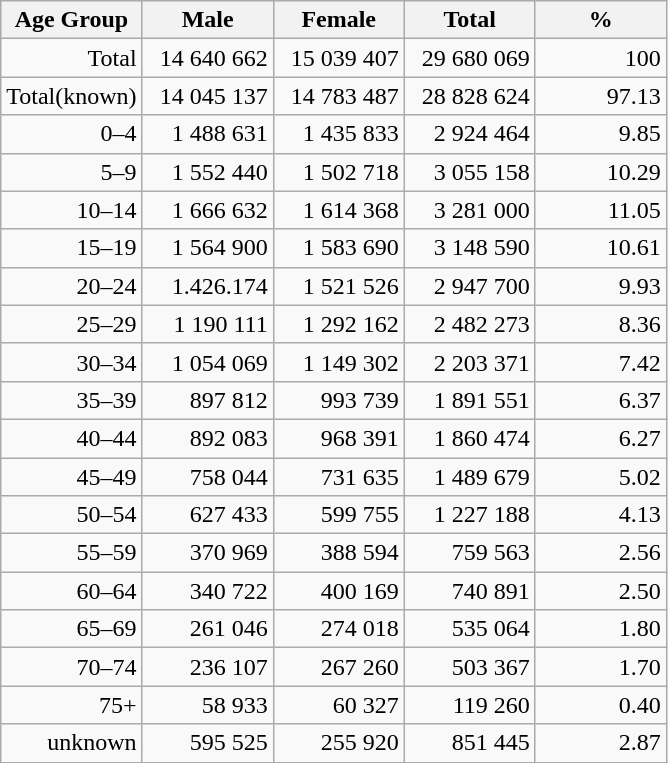<table class="wikitable">
<tr>
<th width="80pt">Age Group</th>
<th width="80pt">Male</th>
<th width="80pt">Female</th>
<th width="80pt">Total</th>
<th width="80pt">%</th>
</tr>
<tr>
<td align="right">Total</td>
<td align="right">14 640 662</td>
<td align="right">15 039 407</td>
<td align="right">29 680 069</td>
<td align="right">100</td>
</tr>
<tr>
<td align="right">Total(known)</td>
<td align="right">14 045 137</td>
<td align="right">14 783 487</td>
<td align="right">28 828 624</td>
<td align="right">97.13</td>
</tr>
<tr>
<td align="right">0–4</td>
<td align="right">1 488 631</td>
<td align="right">1 435 833</td>
<td align="right">2 924 464</td>
<td align="right">9.85</td>
</tr>
<tr>
<td align="right">5–9</td>
<td align="right">1 552 440</td>
<td align="right">1 502 718</td>
<td align="right">3 055 158</td>
<td align="right">10.29</td>
</tr>
<tr>
<td align="right">10–14</td>
<td align="right">1 666 632</td>
<td align="right">1 614 368</td>
<td align="right">3 281 000</td>
<td align="right">11.05</td>
</tr>
<tr>
<td align="right">15–19</td>
<td align="right">1 564 900</td>
<td align="right">1 583 690</td>
<td align="right">3 148 590</td>
<td align="right">10.61</td>
</tr>
<tr>
<td align="right">20–24</td>
<td align="right">1.426.174</td>
<td align="right">1 521 526</td>
<td align="right">2 947 700</td>
<td align="right">9.93</td>
</tr>
<tr>
<td align="right">25–29</td>
<td align="right">1 190 111</td>
<td align="right">1 292 162</td>
<td align="right">2 482 273</td>
<td align="right">8.36</td>
</tr>
<tr>
<td align="right">30–34</td>
<td align="right">1 054 069</td>
<td align="right">1 149 302</td>
<td align="right">2 203 371</td>
<td align="right">7.42</td>
</tr>
<tr>
<td align="right">35–39</td>
<td align="right">897 812</td>
<td align="right">993 739</td>
<td align="right">1 891 551</td>
<td align="right">6.37</td>
</tr>
<tr>
<td align="right">40–44</td>
<td align="right">892 083</td>
<td align="right">968 391</td>
<td align="right">1 860 474</td>
<td align="right">6.27</td>
</tr>
<tr>
<td align="right">45–49</td>
<td align="right">758 044</td>
<td align="right">731 635</td>
<td align="right">1 489 679</td>
<td align="right">5.02</td>
</tr>
<tr>
<td align="right">50–54</td>
<td align="right">627 433</td>
<td align="right">599 755</td>
<td align="right">1 227 188</td>
<td align="right">4.13</td>
</tr>
<tr>
<td align="right">55–59</td>
<td align="right">370 969</td>
<td align="right">388 594</td>
<td align="right">759 563</td>
<td align="right">2.56</td>
</tr>
<tr>
<td align="right">60–64</td>
<td align="right">340 722</td>
<td align="right">400 169</td>
<td align="right">740 891</td>
<td align="right">2.50</td>
</tr>
<tr>
<td align="right">65–69</td>
<td align="right">261 046</td>
<td align="right">274 018</td>
<td align="right">535 064</td>
<td align="right">1.80</td>
</tr>
<tr>
<td align="right">70–74</td>
<td align="right">236 107</td>
<td align="right">267 260</td>
<td align="right">503 367</td>
<td align="right">1.70</td>
</tr>
<tr>
<td align="right">75+</td>
<td align="right">58 933</td>
<td align="right">60 327</td>
<td align="right">119 260</td>
<td align="right">0.40</td>
</tr>
<tr>
<td align="right">unknown</td>
<td align="right">595 525</td>
<td align="right">255 920</td>
<td align="right">851 445</td>
<td align="right">2.87</td>
</tr>
<tr>
</tr>
</table>
